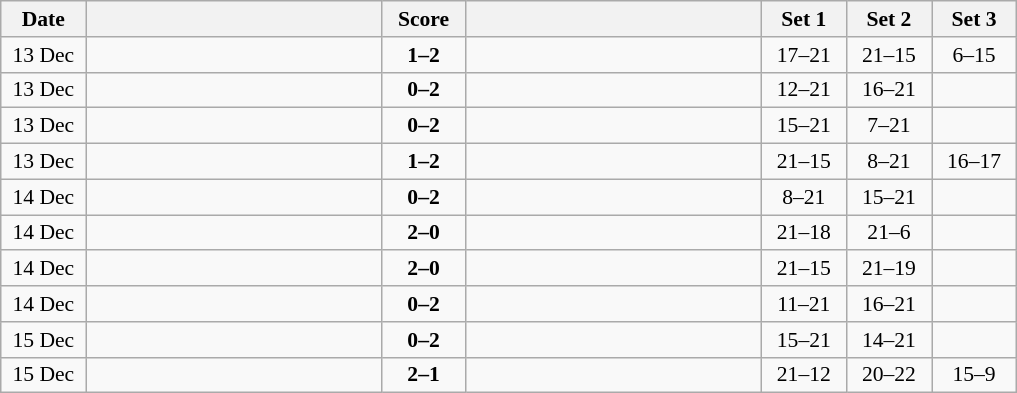<table class="wikitable" style="text-align: center; font-size:90% ">
<tr>
<th width="50">Date</th>
<th align="right" width="190"></th>
<th width="50">Score</th>
<th align="left" width="190"></th>
<th width="50">Set 1</th>
<th width="50">Set 2</th>
<th width="50">Set 3</th>
</tr>
<tr>
<td>13 Dec</td>
<td align=right></td>
<td align=center><strong>1–2</strong></td>
<td align=left><strong></strong></td>
<td>17–21</td>
<td>21–15</td>
<td>6–15</td>
</tr>
<tr>
<td>13 Dec</td>
<td align=right></td>
<td align=center><strong>0–2</strong></td>
<td align=left><strong></strong></td>
<td>12–21</td>
<td>16–21</td>
<td></td>
</tr>
<tr>
<td>13 Dec</td>
<td align=right></td>
<td align=center><strong>0–2</strong></td>
<td align=left><strong></strong></td>
<td>15–21</td>
<td>7–21</td>
<td></td>
</tr>
<tr>
<td>13 Dec</td>
<td align=right></td>
<td align=center><strong>1–2</strong></td>
<td align=left><strong></strong></td>
<td>21–15</td>
<td>8–21</td>
<td>16–17</td>
</tr>
<tr>
<td>14 Dec</td>
<td align=right></td>
<td align=center><strong>0–2</strong></td>
<td align=left><strong></strong></td>
<td>8–21</td>
<td>15–21</td>
<td></td>
</tr>
<tr>
<td>14 Dec</td>
<td align=right><strong></strong></td>
<td align=center><strong>2–0</strong></td>
<td align=left></td>
<td>21–18</td>
<td>21–6</td>
<td></td>
</tr>
<tr>
<td>14 Dec</td>
<td align=right><strong></strong></td>
<td align=center><strong>2–0</strong></td>
<td align=left></td>
<td>21–15</td>
<td>21–19</td>
<td></td>
</tr>
<tr>
<td>14 Dec</td>
<td align=right></td>
<td align=center><strong>0–2</strong></td>
<td align=left><strong></strong></td>
<td>11–21</td>
<td>16–21</td>
<td></td>
</tr>
<tr>
<td>15 Dec</td>
<td align=right></td>
<td align=center><strong>0–2</strong></td>
<td align=left><strong></strong></td>
<td>15–21</td>
<td>14–21</td>
<td></td>
</tr>
<tr>
<td>15 Dec</td>
<td align=right><strong></strong></td>
<td align=center><strong>2–1</strong></td>
<td align=left></td>
<td>21–12</td>
<td>20–22</td>
<td>15–9</td>
</tr>
</table>
